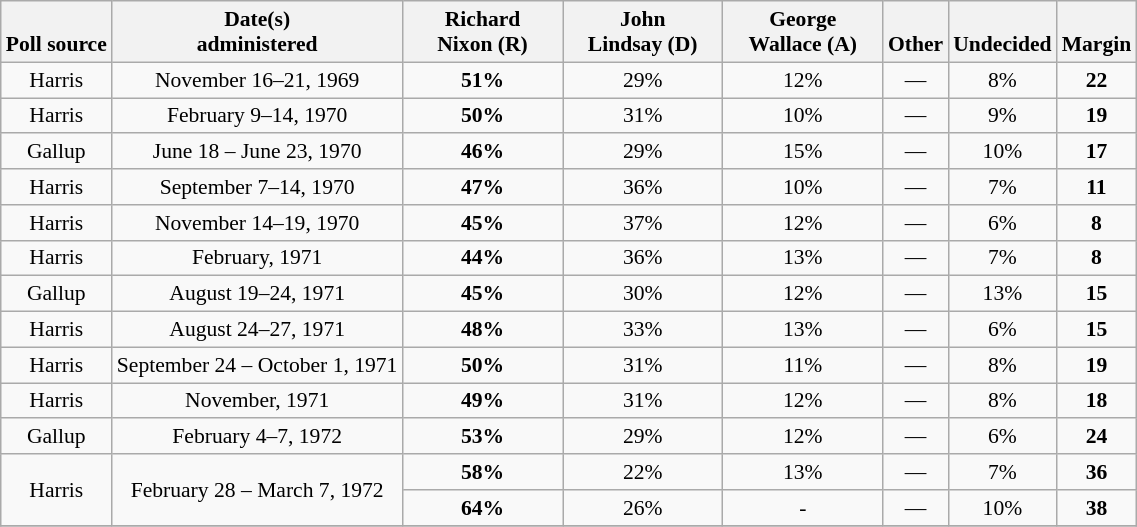<table class="wikitable sortable" style="text-align:center;font-size:90%;line-height:17px">
<tr valign= bottom>
<th>Poll source</th>
<th>Date(s)<br>administered</th>
<th class="unsortable" style="width:100px;">Richard<br>Nixon (R)</th>
<th class="unsortable" style="width:100px;">John<br>Lindsay (D)</th>
<th class="unsortable" style="width:100px;">George<br>Wallace (A) </th>
<th class="unsortable">Other</th>
<th class="unsortable">Undecided</th>
<th>Margin</th>
</tr>
<tr>
<td align="center">Harris</td>
<td>November 16–21, 1969</td>
<td><strong>51%</strong></td>
<td align="center">29%</td>
<td align="center">12%</td>
<td align="center">—</td>
<td align="center">8%</td>
<td><strong>22</strong></td>
</tr>
<tr>
<td align="center">Harris</td>
<td>February 9–14, 1970</td>
<td><strong>50%</strong></td>
<td align="center">31%</td>
<td align="center">10%</td>
<td align="center">—</td>
<td align="center">9%</td>
<td><strong>19</strong></td>
</tr>
<tr>
<td align="center">Gallup</td>
<td>June 18 – June 23, 1970</td>
<td><strong>46%</strong></td>
<td align="center">29%</td>
<td align="center">15%</td>
<td align="center">—</td>
<td align="center">10%</td>
<td><strong>17</strong></td>
</tr>
<tr>
<td align="center">Harris</td>
<td>September 7–14, 1970</td>
<td><strong>47%</strong></td>
<td align="center">36%</td>
<td align="center">10%</td>
<td align="center">—</td>
<td align="center">7%</td>
<td><strong>11</strong></td>
</tr>
<tr>
<td align="center">Harris</td>
<td>November 14–19, 1970</td>
<td><strong>45%</strong></td>
<td align="center">37%</td>
<td align="center">12%</td>
<td align="center">—</td>
<td align="center">6%</td>
<td><strong>8</strong></td>
</tr>
<tr>
<td align="center">Harris</td>
<td>February, 1971</td>
<td><strong>44%</strong></td>
<td align="center">36%</td>
<td align="center">13%</td>
<td align="center">—</td>
<td align="center">7%</td>
<td><strong>8</strong></td>
</tr>
<tr>
<td align="center">Gallup</td>
<td>August 19–24, 1971</td>
<td><strong>45%</strong></td>
<td align="center">30%</td>
<td align="center">12%</td>
<td align="center">—</td>
<td align="center">13%</td>
<td><strong>15</strong></td>
</tr>
<tr>
<td align="center">Harris</td>
<td>August 24–27, 1971</td>
<td><strong>48%</strong></td>
<td align="center">33%</td>
<td align="center">13%</td>
<td align="center">—</td>
<td align="center">6%</td>
<td><strong>15</strong></td>
</tr>
<tr>
<td align="center">Harris</td>
<td>September 24 – October 1, 1971</td>
<td><strong>50%</strong></td>
<td align="center">31%</td>
<td align="center">11%</td>
<td align="center">—</td>
<td align="center">8%</td>
<td><strong>19</strong></td>
</tr>
<tr>
<td align="center">Harris</td>
<td>November, 1971</td>
<td><strong>49%</strong></td>
<td align="center">31%</td>
<td align="center">12%</td>
<td align="center">—</td>
<td align="center">8%</td>
<td><strong>18</strong></td>
</tr>
<tr>
<td align="center">Gallup</td>
<td>February 4–7, 1972</td>
<td><strong>53%</strong></td>
<td align="center">29%</td>
<td align="center">12%</td>
<td align="center">—</td>
<td align="center">6%</td>
<td><strong>24</strong></td>
</tr>
<tr>
<td rowspan=2 align="center">Harris</td>
<td rowspan=2>February 28 – March 7, 1972</td>
<td><strong>58%</strong></td>
<td align="center">22%</td>
<td align="center">13%</td>
<td align="center">—</td>
<td align="center">7%</td>
<td><strong>36</strong></td>
</tr>
<tr>
<td><strong>64%</strong></td>
<td align="center">26%</td>
<td align="center">-</td>
<td align="center">—</td>
<td align="center">10%</td>
<td><strong>38</strong></td>
</tr>
<tr>
</tr>
</table>
